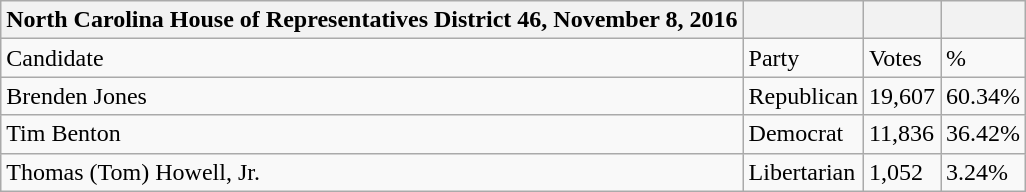<table class="wikitable">
<tr>
<th>North Carolina House of Representatives  District 46, November 8, 2016</th>
<th></th>
<th></th>
<th></th>
</tr>
<tr>
<td>Candidate</td>
<td>Party</td>
<td>Votes</td>
<td>%</td>
</tr>
<tr>
<td>Brenden Jones</td>
<td>Republican</td>
<td>19,607</td>
<td>60.34%</td>
</tr>
<tr>
<td>Tim Benton</td>
<td>Democrat</td>
<td>11,836</td>
<td>36.42%</td>
</tr>
<tr>
<td>Thomas (Tom) Howell, Jr.</td>
<td>Libertarian</td>
<td>1,052</td>
<td>3.24%</td>
</tr>
</table>
